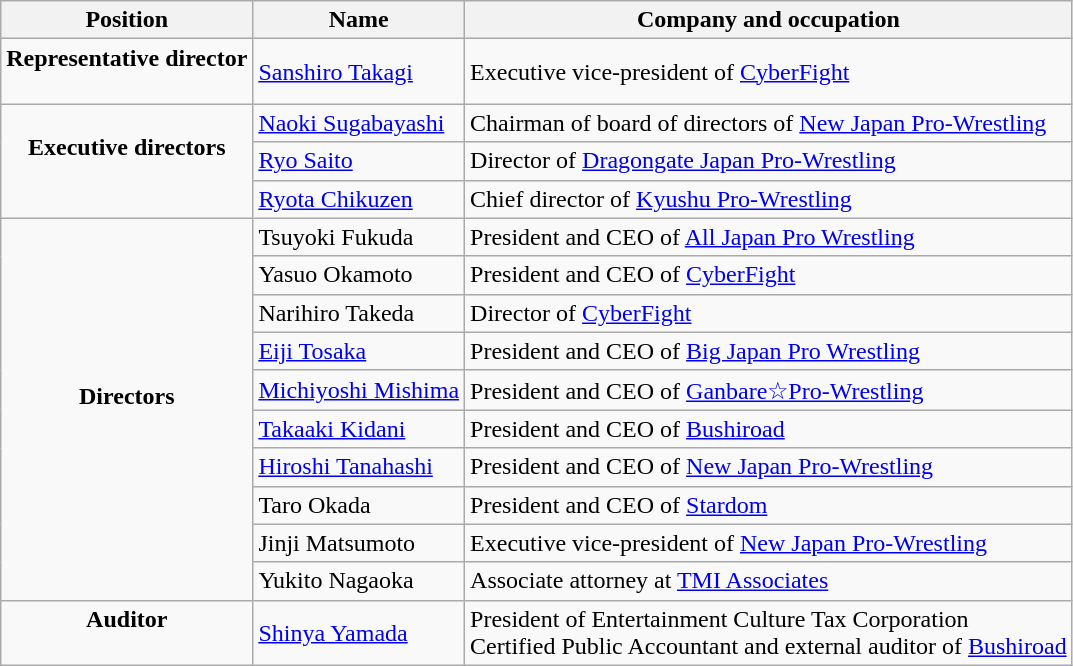<table class="wikitable">
<tr>
<th>Position</th>
<th>Name</th>
<th>Company and occupation</th>
</tr>
<tr>
<td align=center><strong>Representative director</strong><br><br></td>
<td><a href='#'>Sanshiro Takagi</a></td>
<td>Executive vice-president of <a href='#'>CyberFight</a></td>
</tr>
<tr>
<td rowspan=3 align=center><strong>Executive directors</strong><br><br></td>
<td><a href='#'>Naoki Sugabayashi</a></td>
<td>Chairman of board of directors of <a href='#'>New Japan Pro-Wrestling</a></td>
</tr>
<tr>
<td><a href='#'>Ryo Saito</a></td>
<td>Director of <a href='#'>Dragongate Japan Pro-Wrestling</a></td>
</tr>
<tr>
<td><a href='#'>Ryota Chikuzen</a></td>
<td>Chief director of <a href='#'>Kyushu Pro-Wrestling</a></td>
</tr>
<tr>
<td rowspan=10 align=center><strong>Directors</strong><br><br></td>
<td>Tsuyoki Fukuda</td>
<td>President and CEO of <a href='#'>All Japan Pro Wrestling</a></td>
</tr>
<tr>
<td>Yasuo Okamoto</td>
<td>President and CEO of <a href='#'>CyberFight</a></td>
</tr>
<tr>
<td>Narihiro Takeda</td>
<td>Director of <a href='#'>CyberFight</a></td>
</tr>
<tr>
<td><a href='#'>Eiji Tosaka</a></td>
<td>President and CEO of <a href='#'>Big Japan Pro Wrestling</a></td>
</tr>
<tr>
<td><a href='#'>Michiyoshi Mishima</a></td>
<td>President and CEO of <a href='#'>Ganbare☆Pro-Wrestling</a></td>
</tr>
<tr>
<td><a href='#'>Takaaki Kidani</a></td>
<td>President and CEO of <a href='#'>Bushiroad</a></td>
</tr>
<tr>
<td><a href='#'>Hiroshi Tanahashi</a></td>
<td>President and CEO of <a href='#'>New Japan Pro-Wrestling</a></td>
</tr>
<tr>
<td>Taro Okada</td>
<td>President and CEO of <a href='#'>Stardom</a></td>
</tr>
<tr>
<td>Jinji Matsumoto</td>
<td>Executive vice-president of <a href='#'>New Japan Pro-Wrestling</a></td>
</tr>
<tr>
<td>Yukito Nagaoka</td>
<td>Associate attorney at <a href='#'>TMI Associates</a></td>
</tr>
<tr>
<td align=center><strong>Auditor</strong><br><br></td>
<td><a href='#'>Shinya Yamada</a></td>
<td>President of Entertainment Culture Tax Corporation<br>Certified Public Accountant and external auditor of <a href='#'>Bushiroad</a></td>
</tr>
</table>
